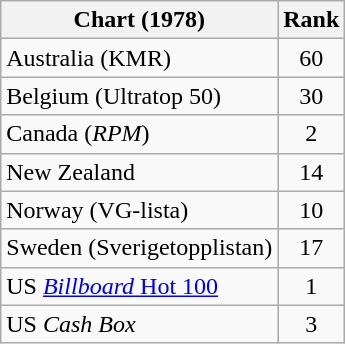<table class="wikitable sortable" style="text-align:center;">
<tr>
<th>Chart (1978)</th>
<th>Rank</th>
</tr>
<tr>
<td style="text-align:left;">Australia (KMR)</td>
<td style="text-align:center;">60</td>
</tr>
<tr>
<td style="text-align:left;">Belgium (Ultratop 50)</td>
<td>30</td>
</tr>
<tr>
<td style="text-align:left;">Canada (<em>RPM</em>)</td>
<td style="text-align:center;">2</td>
</tr>
<tr>
<td style="text-align:left;">New Zealand </td>
<td>14</td>
</tr>
<tr>
<td style="text-align:left;">Norway (VG-lista)</td>
<td>10</td>
</tr>
<tr>
<td style="text-align:left;">Sweden (Sverigetopplistan)</td>
<td>17</td>
</tr>
<tr>
<td style="text-align:left;">US <a href='#'><em>Billboard</em> Hot 100</a></td>
<td>1</td>
</tr>
<tr>
<td style="text-align:left;">US <em>Cash Box</em> </td>
<td style="text-align:center;">3</td>
</tr>
</table>
